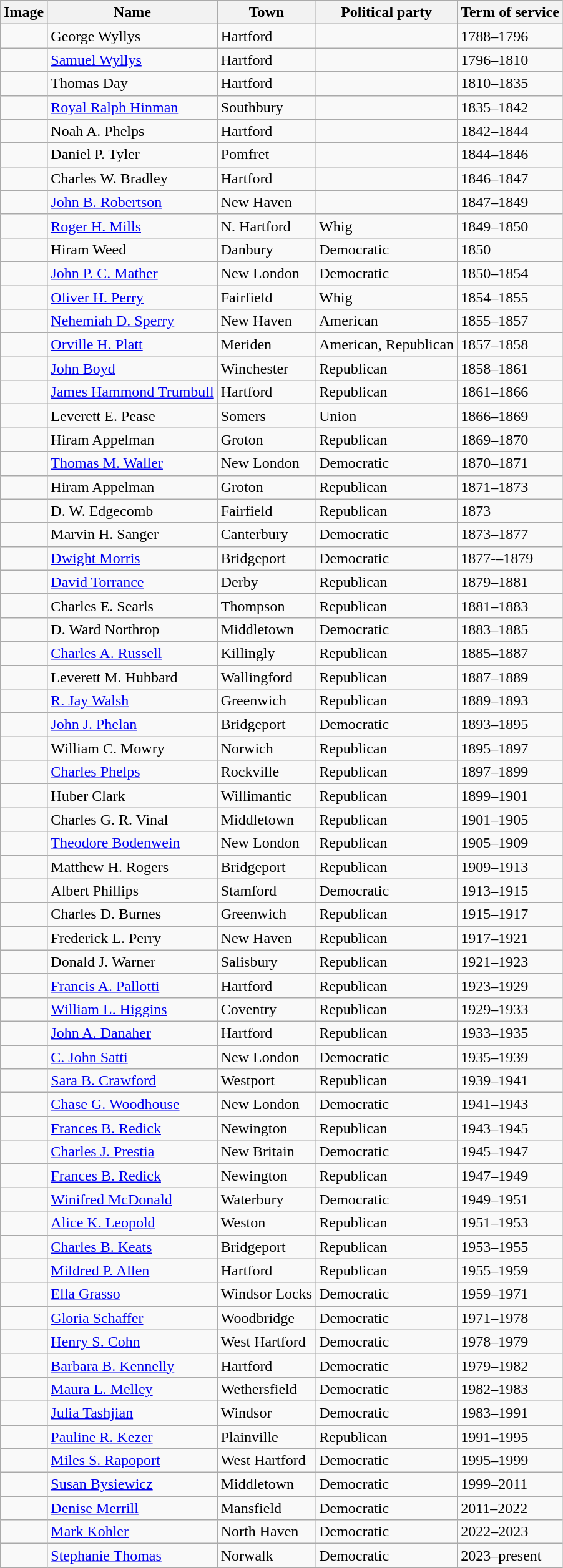<table class="wikitable">
<tr>
<th><strong>Image</strong></th>
<th><strong>Name</strong></th>
<th><strong>Town</strong></th>
<th><strong>Political party</strong></th>
<th><strong>Term of service</strong></th>
</tr>
<tr>
<td></td>
<td>George Wyllys</td>
<td>Hartford</td>
<td></td>
<td>1788–1796</td>
</tr>
<tr>
<td></td>
<td><a href='#'>Samuel Wyllys</a></td>
<td>Hartford</td>
<td></td>
<td>1796–1810</td>
</tr>
<tr>
<td></td>
<td>Thomas Day</td>
<td>Hartford</td>
<td></td>
<td>1810–1835</td>
</tr>
<tr>
<td></td>
<td><a href='#'>Royal Ralph Hinman</a></td>
<td>Southbury</td>
<td></td>
<td>1835–1842</td>
</tr>
<tr>
<td></td>
<td>Noah A. Phelps</td>
<td>Hartford</td>
<td></td>
<td>1842–1844</td>
</tr>
<tr>
<td></td>
<td>Daniel P. Tyler</td>
<td>Pomfret</td>
<td></td>
<td>1844–1846</td>
</tr>
<tr>
<td></td>
<td>Charles W. Bradley</td>
<td>Hartford</td>
<td></td>
<td>1846–1847</td>
</tr>
<tr>
<td></td>
<td><a href='#'>John B. Robertson</a></td>
<td>New Haven</td>
<td></td>
<td>1847–1849</td>
</tr>
<tr>
<td></td>
<td><a href='#'>Roger H. Mills</a></td>
<td>N. Hartford</td>
<td>Whig</td>
<td>1849–1850</td>
</tr>
<tr>
<td></td>
<td>Hiram Weed</td>
<td>Danbury</td>
<td>Democratic</td>
<td>1850</td>
</tr>
<tr>
<td></td>
<td><a href='#'>John P. C. Mather</a></td>
<td>New London</td>
<td>Democratic</td>
<td>1850–1854</td>
</tr>
<tr>
<td></td>
<td><a href='#'>Oliver H. Perry</a></td>
<td>Fairfield</td>
<td>Whig</td>
<td>1854–1855</td>
</tr>
<tr>
<td></td>
<td><a href='#'>Nehemiah D. Sperry</a></td>
<td>New Haven</td>
<td>American</td>
<td>1855–1857</td>
</tr>
<tr>
<td></td>
<td><a href='#'>Orville H. Platt</a></td>
<td>Meriden</td>
<td>American, Republican</td>
<td>1857–1858</td>
</tr>
<tr>
<td></td>
<td><a href='#'>John Boyd</a></td>
<td>Winchester</td>
<td>Republican</td>
<td>1858–1861</td>
</tr>
<tr>
<td></td>
<td><a href='#'>James Hammond Trumbull</a></td>
<td>Hartford</td>
<td>Republican</td>
<td>1861–1866</td>
</tr>
<tr>
<td></td>
<td>Leverett E. Pease</td>
<td>Somers</td>
<td>Union</td>
<td>1866–1869</td>
</tr>
<tr>
<td></td>
<td>Hiram Appelman</td>
<td>Groton</td>
<td>Republican</td>
<td>1869–1870</td>
</tr>
<tr>
<td></td>
<td><a href='#'>Thomas M. Waller</a></td>
<td>New London</td>
<td>Democratic</td>
<td>1870–1871</td>
</tr>
<tr>
<td></td>
<td>Hiram Appelman</td>
<td>Groton</td>
<td>Republican</td>
<td>1871–1873</td>
</tr>
<tr>
<td></td>
<td>D. W. Edgecomb</td>
<td>Fairfield</td>
<td>Republican</td>
<td>1873</td>
</tr>
<tr>
<td></td>
<td>Marvin H. Sanger</td>
<td>Canterbury</td>
<td>Democratic</td>
<td>1873–1877</td>
</tr>
<tr>
<td></td>
<td><a href='#'>Dwight Morris</a></td>
<td>Bridgeport</td>
<td>Democratic</td>
<td>1877-–1879</td>
</tr>
<tr>
<td></td>
<td><a href='#'>David Torrance</a></td>
<td>Derby</td>
<td>Republican</td>
<td>1879–1881</td>
</tr>
<tr>
<td></td>
<td>Charles E. Searls</td>
<td>Thompson</td>
<td>Republican</td>
<td>1881–1883</td>
</tr>
<tr>
<td></td>
<td>D. Ward Northrop</td>
<td>Middletown</td>
<td>Democratic</td>
<td>1883–1885</td>
</tr>
<tr>
<td></td>
<td><a href='#'>Charles A. Russell</a></td>
<td>Killingly</td>
<td>Republican</td>
<td>1885–1887</td>
</tr>
<tr>
<td></td>
<td>Leverett M. Hubbard</td>
<td>Wallingford</td>
<td>Republican</td>
<td>1887–1889</td>
</tr>
<tr>
<td></td>
<td><a href='#'>R. Jay Walsh</a></td>
<td>Greenwich</td>
<td>Republican</td>
<td>1889–1893</td>
</tr>
<tr>
<td></td>
<td><a href='#'>John J. Phelan</a></td>
<td>Bridgeport</td>
<td>Democratic</td>
<td>1893–1895</td>
</tr>
<tr>
<td></td>
<td>William C. Mowry</td>
<td>Norwich</td>
<td>Republican</td>
<td>1895–1897</td>
</tr>
<tr>
<td></td>
<td><a href='#'>Charles Phelps</a></td>
<td>Rockville</td>
<td>Republican</td>
<td>1897–1899</td>
</tr>
<tr>
<td></td>
<td>Huber Clark</td>
<td>Willimantic</td>
<td>Republican</td>
<td>1899–1901</td>
</tr>
<tr>
<td></td>
<td>Charles G. R. Vinal</td>
<td>Middletown</td>
<td>Republican</td>
<td>1901–1905</td>
</tr>
<tr>
<td></td>
<td><a href='#'>Theodore Bodenwein</a></td>
<td>New London</td>
<td>Republican</td>
<td>1905–1909</td>
</tr>
<tr>
<td></td>
<td>Matthew H. Rogers</td>
<td>Bridgeport</td>
<td>Republican</td>
<td>1909–1913</td>
</tr>
<tr>
<td></td>
<td>Albert Phillips</td>
<td>Stamford</td>
<td>Democratic</td>
<td>1913–1915</td>
</tr>
<tr>
<td></td>
<td>Charles D. Burnes</td>
<td>Greenwich</td>
<td>Republican</td>
<td>1915–1917</td>
</tr>
<tr>
<td></td>
<td>Frederick L. Perry</td>
<td>New Haven</td>
<td>Republican</td>
<td>1917–1921</td>
</tr>
<tr>
<td></td>
<td>Donald J. Warner</td>
<td>Salisbury</td>
<td>Republican</td>
<td>1921–1923</td>
</tr>
<tr>
<td></td>
<td><a href='#'>Francis A. Pallotti</a></td>
<td>Hartford</td>
<td>Republican</td>
<td>1923–1929</td>
</tr>
<tr>
<td></td>
<td><a href='#'>William L. Higgins</a></td>
<td>Coventry</td>
<td>Republican</td>
<td>1929–1933</td>
</tr>
<tr>
<td></td>
<td><a href='#'>John A. Danaher</a></td>
<td>Hartford</td>
<td>Republican</td>
<td>1933–1935</td>
</tr>
<tr>
<td></td>
<td><a href='#'>C. John Satti</a></td>
<td>New London</td>
<td>Democratic</td>
<td>1935–1939</td>
</tr>
<tr>
<td></td>
<td><a href='#'>Sara B. Crawford</a></td>
<td>Westport</td>
<td>Republican</td>
<td>1939–1941</td>
</tr>
<tr>
<td></td>
<td><a href='#'>Chase G. Woodhouse</a></td>
<td>New London</td>
<td>Democratic</td>
<td>1941–1943</td>
</tr>
<tr>
<td></td>
<td><a href='#'>Frances B. Redick</a></td>
<td>Newington</td>
<td>Republican</td>
<td>1943–1945</td>
</tr>
<tr>
<td></td>
<td><a href='#'>Charles J. Prestia</a></td>
<td>New Britain</td>
<td>Democratic</td>
<td>1945–1947</td>
</tr>
<tr>
<td></td>
<td><a href='#'>Frances B. Redick</a></td>
<td>Newington</td>
<td>Republican</td>
<td>1947–1949</td>
</tr>
<tr>
<td></td>
<td><a href='#'>Winifred McDonald</a></td>
<td>Waterbury</td>
<td>Democratic</td>
<td>1949–1951</td>
</tr>
<tr>
<td></td>
<td><a href='#'>Alice K. Leopold</a></td>
<td>Weston</td>
<td>Republican</td>
<td>1951–1953</td>
</tr>
<tr>
<td></td>
<td><a href='#'>Charles B. Keats</a></td>
<td>Bridgeport</td>
<td>Republican</td>
<td>1953–1955</td>
</tr>
<tr>
<td></td>
<td><a href='#'>Mildred P. Allen</a></td>
<td>Hartford</td>
<td>Republican</td>
<td>1955–1959</td>
</tr>
<tr>
<td></td>
<td><a href='#'>Ella Grasso</a></td>
<td>Windsor Locks</td>
<td>Democratic</td>
<td>1959–1971</td>
</tr>
<tr>
<td></td>
<td><a href='#'>Gloria Schaffer</a></td>
<td>Woodbridge</td>
<td>Democratic</td>
<td>1971–1978</td>
</tr>
<tr>
<td></td>
<td><a href='#'>Henry S. Cohn</a></td>
<td>West Hartford</td>
<td>Democratic</td>
<td>1978–1979</td>
</tr>
<tr>
<td></td>
<td><a href='#'>Barbara B. Kennelly</a></td>
<td>Hartford</td>
<td>Democratic</td>
<td>1979–1982</td>
</tr>
<tr>
<td></td>
<td><a href='#'>Maura L. Melley</a></td>
<td>Wethersfield</td>
<td>Democratic</td>
<td>1982–1983</td>
</tr>
<tr>
<td></td>
<td><a href='#'>Julia Tashjian</a></td>
<td>Windsor</td>
<td>Democratic</td>
<td>1983–1991</td>
</tr>
<tr>
<td></td>
<td><a href='#'>Pauline R. Kezer</a></td>
<td>Plainville</td>
<td>Republican</td>
<td>1991–1995</td>
</tr>
<tr>
<td></td>
<td><a href='#'>Miles S. Rapoport</a></td>
<td>West Hartford</td>
<td>Democratic</td>
<td>1995–1999</td>
</tr>
<tr>
<td></td>
<td><a href='#'>Susan Bysiewicz</a></td>
<td>Middletown</td>
<td>Democratic</td>
<td>1999–2011</td>
</tr>
<tr>
<td></td>
<td><a href='#'>Denise Merrill</a></td>
<td>Mansfield</td>
<td>Democratic</td>
<td>2011–2022</td>
</tr>
<tr>
<td></td>
<td><a href='#'>Mark Kohler</a></td>
<td>North Haven</td>
<td>Democratic</td>
<td>2022–2023</td>
</tr>
<tr>
<td></td>
<td><a href='#'>Stephanie Thomas</a></td>
<td>Norwalk</td>
<td>Democratic</td>
<td>2023–present</td>
</tr>
</table>
